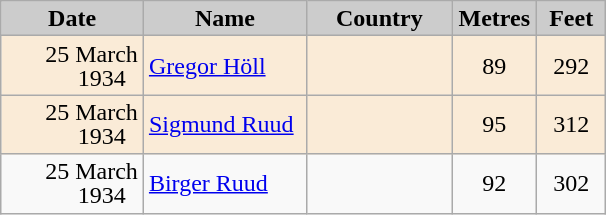<table class="wikitable sortable" style="text-align:left; line-height:16px; width:32%;">
<tr>
<th style="background-color: #ccc;" width="140">Date</th>
<th style="background-color: #ccc;" width="151">Name</th>
<th style="background-color: #ccc;" width="126">Country</th>
<th style="background-color: #ccc;" width="50">Metres</th>
<th style="background-color: #ccc;" width="50">Feet</th>
</tr>
<tr bgcolor=#FAEBD7>
<td align=right>25 March 1934  </td>
<td><a href='#'>Gregor Höll</a></td>
<td></td>
<td align=center>89</td>
<td align=center>292</td>
</tr>
<tr bgcolor=#FAEBD7>
<td align=right>25 March 1934  </td>
<td><a href='#'>Sigmund Ruud</a></td>
<td></td>
<td align=center>95</td>
<td align=center>312</td>
</tr>
<tr>
<td align=right>25 March 1934  </td>
<td><a href='#'>Birger Ruud</a></td>
<td></td>
<td align=center>92</td>
<td align=center>302</td>
</tr>
</table>
